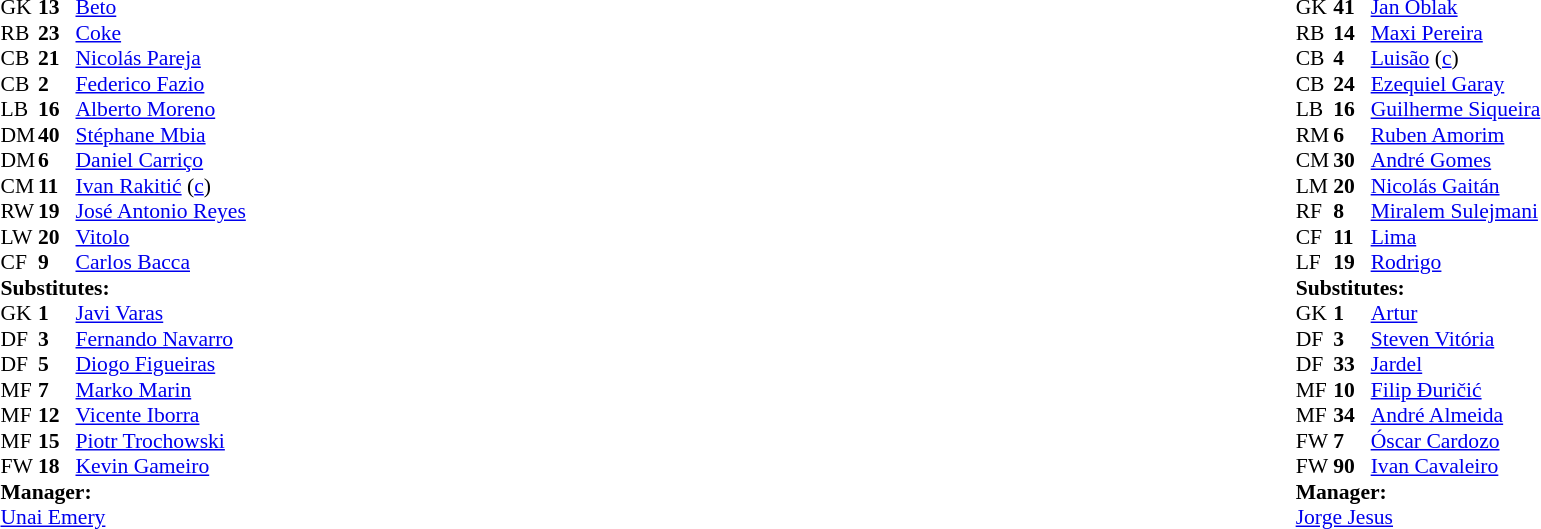<table style="width:100%;">
<tr>
<td style="vertical-align:top; width:40%;"><br><table style="font-size: 90%" cellspacing="0" cellpadding="0">
<tr>
<th width=25></th>
<th width=25></th>
</tr>
<tr>
<td>GK</td>
<td><strong>13</strong></td>
<td> <a href='#'>Beto</a></td>
</tr>
<tr>
<td>RB</td>
<td><strong>23</strong></td>
<td> <a href='#'>Coke</a></td>
<td></td>
</tr>
<tr>
<td>CB</td>
<td><strong>21</strong></td>
<td> <a href='#'>Nicolás Pareja</a></td>
</tr>
<tr>
<td>CB</td>
<td><strong>2</strong></td>
<td> <a href='#'>Federico Fazio</a></td>
<td></td>
</tr>
<tr>
<td>LB</td>
<td><strong>16</strong></td>
<td> <a href='#'>Alberto Moreno</a></td>
<td></td>
</tr>
<tr>
<td>DM</td>
<td><strong>40</strong></td>
<td> <a href='#'>Stéphane Mbia</a></td>
</tr>
<tr>
<td>DM</td>
<td><strong>6</strong></td>
<td> <a href='#'>Daniel Carriço</a></td>
</tr>
<tr>
<td>CM</td>
<td><strong>11</strong></td>
<td> <a href='#'>Ivan Rakitić</a> (<a href='#'>c</a>)</td>
</tr>
<tr>
<td>RW</td>
<td><strong>19</strong></td>
<td> <a href='#'>José Antonio Reyes</a></td>
<td></td>
<td></td>
</tr>
<tr>
<td>LW</td>
<td><strong>20</strong></td>
<td> <a href='#'>Vitolo</a></td>
<td></td>
<td></td>
</tr>
<tr>
<td>CF</td>
<td><strong>9</strong></td>
<td> <a href='#'>Carlos Bacca</a></td>
</tr>
<tr>
<td colspan=3><strong>Substitutes:</strong></td>
</tr>
<tr>
<td>GK</td>
<td><strong>1</strong></td>
<td> <a href='#'>Javi Varas</a></td>
</tr>
<tr>
<td>DF</td>
<td><strong>3</strong></td>
<td> <a href='#'>Fernando Navarro</a></td>
</tr>
<tr>
<td>DF</td>
<td><strong>5</strong></td>
<td> <a href='#'>Diogo Figueiras</a></td>
<td></td>
<td></td>
</tr>
<tr>
<td>MF</td>
<td><strong>7</strong></td>
<td> <a href='#'>Marko Marin</a></td>
<td></td>
<td></td>
<td></td>
</tr>
<tr>
<td>MF</td>
<td><strong>12</strong></td>
<td> <a href='#'>Vicente Iborra</a></td>
</tr>
<tr>
<td>MF</td>
<td><strong>15</strong></td>
<td> <a href='#'>Piotr Trochowski</a></td>
</tr>
<tr>
<td>FW</td>
<td><strong>18</strong></td>
<td> <a href='#'>Kevin Gameiro</a></td>
<td></td>
<td></td>
<td></td>
</tr>
<tr>
<td colspan=3><strong>Manager:</strong></td>
</tr>
<tr>
<td colspan=4> <a href='#'>Unai Emery</a></td>
</tr>
</table>
</td>
<td style="vertical-align:top"></td>
<td style="vertical-align:top; width:50%;"><br><table cellspacing="0" cellpadding="0" style="font-size:90%; margin:auto;">
<tr>
<th width=25></th>
<th width=25></th>
</tr>
<tr>
<td>GK</td>
<td><strong>41</strong></td>
<td> <a href='#'>Jan Oblak</a></td>
</tr>
<tr>
<td>RB</td>
<td><strong>14</strong></td>
<td> <a href='#'>Maxi Pereira</a></td>
</tr>
<tr>
<td>CB</td>
<td><strong>4</strong></td>
<td> <a href='#'>Luisão</a> (<a href='#'>c</a>)</td>
</tr>
<tr>
<td>CB</td>
<td><strong>24</strong></td>
<td> <a href='#'>Ezequiel Garay</a></td>
</tr>
<tr>
<td>LB</td>
<td><strong>16</strong></td>
<td> <a href='#'>Guilherme Siqueira</a></td>
<td></td>
<td></td>
</tr>
<tr>
<td>RM</td>
<td><strong>6</strong></td>
<td> <a href='#'>Ruben Amorim</a></td>
</tr>
<tr>
<td>CM</td>
<td><strong>30</strong></td>
<td> <a href='#'>André Gomes</a></td>
</tr>
<tr>
<td>LM</td>
<td><strong>20</strong></td>
<td> <a href='#'>Nicolás Gaitán</a></td>
<td></td>
<td></td>
</tr>
<tr>
<td>RF</td>
<td><strong>8</strong></td>
<td> <a href='#'>Miralem Sulejmani</a></td>
<td></td>
<td></td>
</tr>
<tr>
<td>CF</td>
<td><strong>11</strong></td>
<td> <a href='#'>Lima</a></td>
</tr>
<tr>
<td>LF</td>
<td><strong>19</strong></td>
<td> <a href='#'>Rodrigo</a></td>
</tr>
<tr>
<td colspan=3><strong>Substitutes:</strong></td>
</tr>
<tr>
<td>GK</td>
<td><strong>1</strong></td>
<td> <a href='#'>Artur</a></td>
</tr>
<tr>
<td>DF</td>
<td><strong>3</strong></td>
<td> <a href='#'>Steven Vitória</a></td>
</tr>
<tr>
<td>DF</td>
<td><strong>33</strong></td>
<td> <a href='#'>Jardel</a></td>
</tr>
<tr>
<td>MF</td>
<td><strong>10</strong></td>
<td> <a href='#'>Filip Đuričić</a></td>
</tr>
<tr>
<td>MF</td>
<td><strong>34</strong></td>
<td> <a href='#'>André Almeida</a></td>
<td></td>
<td></td>
</tr>
<tr>
<td>FW</td>
<td><strong>7</strong></td>
<td> <a href='#'>Óscar Cardozo</a></td>
<td></td>
<td></td>
</tr>
<tr>
<td>FW</td>
<td><strong>90</strong></td>
<td> <a href='#'>Ivan Cavaleiro</a></td>
<td></td>
<td></td>
</tr>
<tr>
<td colspan=3><strong>Manager:</strong></td>
</tr>
<tr>
<td colspan=4> <a href='#'>Jorge Jesus</a></td>
</tr>
</table>
</td>
</tr>
</table>
